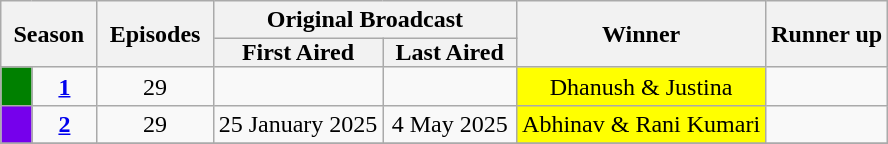<table class="wikitable" style="text-align:center">
<tr>
<th style="padding: 0 8px" colspan="2" rowspan="2">Season</th>
<th style="padding: 0 8px" rowspan="2">Episodes</th>
<th colspan="2">Original Broadcast</th>
<th rowspan="2">Winner</th>
<th rowspan="2">Runner up</th>
</tr>
<tr>
<th style="padding: 0 8px">First Aired</th>
<th style="padding: 0 8px">Last Aired</th>
</tr>
<tr>
<td style="background:green"></td>
<td align="center"><strong><a href='#'>1</a></strong></td>
<td align="center">29</td>
<td align="center"></td>
<td></td>
<td style="background:yellow;">Dhanush & Justina</td>
<td></td>
</tr>
<tr>
<td style="background:#7600EC"></td>
<td align="center"><strong><a href='#'>2</a></strong></td>
<td align="center">29</td>
<td align="center">25 January 2025</td>
<td>4 May 2025</td>
<td style="background:yellow;">Abhinav & Rani Kumari</td>
<td></td>
</tr>
<tr>
</tr>
</table>
